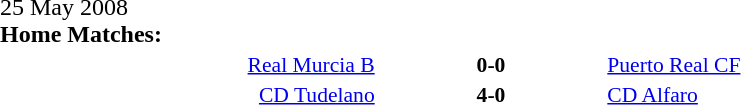<table width=100% cellspacing=1>
<tr>
<th width=20%></th>
<th width=12%></th>
<th width=20%></th>
<th></th>
</tr>
<tr>
<td>25 May 2008<br><strong>Home Matches:</strong></td>
</tr>
<tr style=font-size:90%>
<td align=right><a href='#'>Real Murcia B</a></td>
<td align=center><strong>0-0</strong></td>
<td><a href='#'>Puerto Real CF</a></td>
</tr>
<tr style=font-size:90%>
<td align=right><a href='#'>CD Tudelano</a></td>
<td align=center><strong>4-0</strong></td>
<td><a href='#'>CD Alfaro</a></td>
</tr>
</table>
